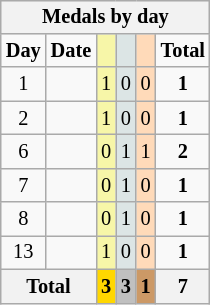<table class="wikitable" style="font-size:85%; float:right; text-align:center">
<tr style="background:#efefef;">
<th colspan=6><strong>Medals by day</strong></th>
</tr>
<tr align=center>
<td><strong>Day</strong></td>
<td><strong>Date</strong></td>
<td style="background:#f7f6a8;"></td>
<td style="background:#dce5e5;"></td>
<td style="background:#ffdab9;"></td>
<td><strong>Total</strong></td>
</tr>
<tr align=center>
<td>1</td>
<td></td>
<td style="background:#F7F6A8;">1</td>
<td style="background:#DCE5E5;">0</td>
<td style="background:#FFDAB9;">0</td>
<td><strong>1</strong></td>
</tr>
<tr align=center>
<td>2</td>
<td></td>
<td style="background:#F7F6A8;">1</td>
<td style="background:#DCE5E5;">0</td>
<td style="background:#FFDAB9;">0</td>
<td><strong>1</strong></td>
</tr>
<tr align=center>
<td>6</td>
<td></td>
<td style="background:#F7F6A8;">0</td>
<td style="background:#DCE5E5;">1</td>
<td style="background:#FFDAB9;">1</td>
<td><strong>2</strong></td>
</tr>
<tr align=center>
<td>7</td>
<td></td>
<td style="background:#F7F6A8;">0</td>
<td style="background:#DCE5E5;">1</td>
<td style="background:#FFDAB9;">0</td>
<td><strong>1</strong></td>
</tr>
<tr align=center>
<td>8</td>
<td></td>
<td style="background:#F7F6A8;">0</td>
<td style="background:#DCE5E5;">1</td>
<td style="background:#FFDAB9;">0</td>
<td><strong>1</strong></td>
</tr>
<tr align=center>
<td>13</td>
<td></td>
<td style="background:#F7F6A8;">1</td>
<td style="background:#DCE5E5;">0</td>
<td style="background:#FFDAB9;">0</td>
<td><strong>1</strong></td>
</tr>
<tr align=center>
<th colspan=2><strong>Total</strong></th>
<th style="background:gold;"><strong>3</strong></th>
<th style="background:silver;"><strong>3</strong></th>
<th style="background:#c96;"><strong>1</strong></th>
<th><strong>7</strong></th>
</tr>
</table>
